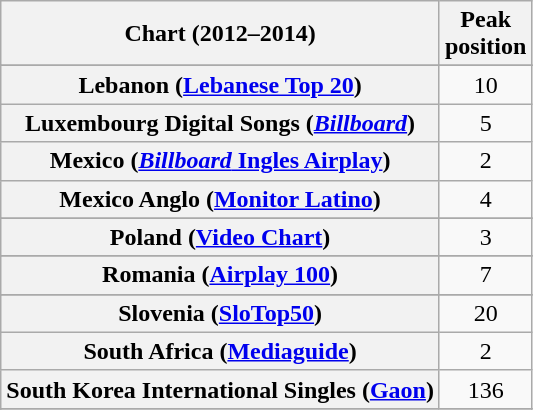<table class="wikitable sortable plainrowheaders">
<tr>
<th scope="col">Chart (2012–2014)</th>
<th scope="col">Peak<br>position</th>
</tr>
<tr>
</tr>
<tr>
</tr>
<tr>
</tr>
<tr>
</tr>
<tr>
</tr>
<tr>
</tr>
<tr>
</tr>
<tr>
</tr>
<tr>
</tr>
<tr>
</tr>
<tr>
</tr>
<tr>
</tr>
<tr>
</tr>
<tr>
</tr>
<tr>
</tr>
<tr>
<th scope="row">Lebanon (<a href='#'>Lebanese Top 20</a>)</th>
<td style="text-align:center;">10</td>
</tr>
<tr>
<th scope="row">Luxembourg Digital Songs (<em><a href='#'>Billboard</a></em>)</th>
<td style="text-align:center;">5</td>
</tr>
<tr>
<th scope="row">Mexico (<a href='#'><em>Billboard</em> Ingles Airplay</a>)</th>
<td style="text-align:center;">2</td>
</tr>
<tr>
<th scope="row">Mexico Anglo (<a href='#'>Monitor Latino</a>)</th>
<td style="text-align:center;">4</td>
</tr>
<tr>
</tr>
<tr>
</tr>
<tr>
</tr>
<tr>
</tr>
<tr>
</tr>
<tr>
<th scope="row">Poland (<a href='#'>Video Chart</a>)</th>
<td align=center>3</td>
</tr>
<tr>
</tr>
<tr>
<th scope="row">Romania (<a href='#'>Airplay 100</a>)</th>
<td style="text-align:center;">7</td>
</tr>
<tr>
</tr>
<tr>
</tr>
<tr>
</tr>
<tr>
<th scope="row">Slovenia (<a href='#'>SloTop50</a>)</th>
<td align=center>20</td>
</tr>
<tr>
<th scope="row">South Africa (<a href='#'>Mediaguide</a>)</th>
<td style="text-align:center;">2</td>
</tr>
<tr>
<th scope="row">South Korea International Singles (<a href='#'>Gaon</a>)</th>
<td style="text-align:center;">136</td>
</tr>
<tr>
</tr>
<tr>
</tr>
<tr>
</tr>
<tr>
</tr>
<tr>
</tr>
<tr>
</tr>
<tr>
</tr>
<tr>
</tr>
<tr>
</tr>
<tr>
</tr>
</table>
